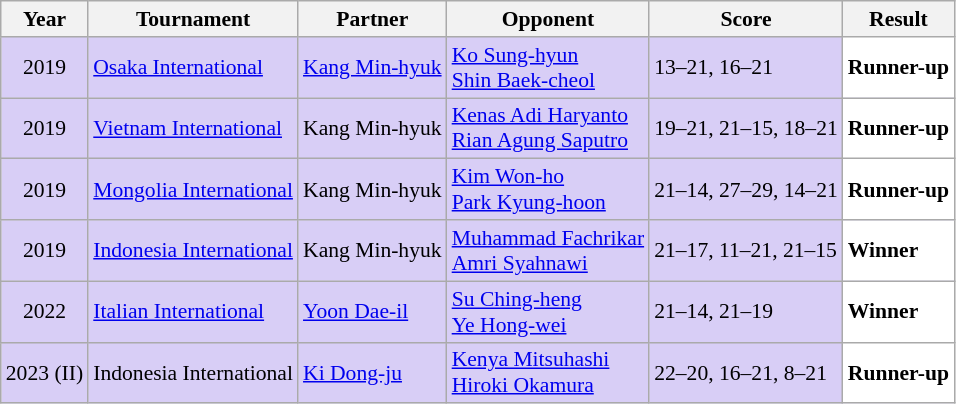<table class="sortable wikitable" style="font-size: 90%;">
<tr>
<th>Year</th>
<th>Tournament</th>
<th>Partner</th>
<th>Opponent</th>
<th>Score</th>
<th>Result</th>
</tr>
<tr style="background:#D8CEF6">
<td align="center">2019</td>
<td align="left"><a href='#'>Osaka International</a></td>
<td align="left"> <a href='#'>Kang Min-hyuk</a></td>
<td align="left"> <a href='#'>Ko Sung-hyun</a> <br>  <a href='#'>Shin Baek-cheol</a></td>
<td align="left">13–21, 16–21</td>
<td style="text-align:left; background:white"> <strong>Runner-up</strong></td>
</tr>
<tr style="background:#D8CEF6">
<td align="center">2019</td>
<td align="left"><a href='#'>Vietnam International</a></td>
<td align="left"> Kang Min-hyuk</td>
<td align="left"> <a href='#'>Kenas Adi Haryanto</a> <br>  <a href='#'>Rian Agung Saputro</a></td>
<td align="left">19–21, 21–15, 18–21</td>
<td style="text-align:left; background:white"> <strong>Runner-up</strong></td>
</tr>
<tr style="background:#D8CEF6">
<td align="center">2019</td>
<td align="left"><a href='#'>Mongolia International</a></td>
<td align="left"> Kang Min-hyuk</td>
<td align="left"> <a href='#'>Kim Won-ho</a> <br>  <a href='#'>Park Kyung-hoon</a></td>
<td align="left">21–14, 27–29, 14–21</td>
<td style="text-align:left; background:white"> <strong>Runner-up</strong></td>
</tr>
<tr style="background:#D8CEF6">
<td align="center">2019</td>
<td align="left"><a href='#'>Indonesia International</a></td>
<td align="left"> Kang Min-hyuk</td>
<td align="left"> <a href='#'>Muhammad Fachrikar</a> <br>  <a href='#'>Amri Syahnawi</a></td>
<td align="left">21–17, 11–21, 21–15</td>
<td style="text-align: left; background:white"> <strong>Winner</strong></td>
</tr>
<tr style="background:#D8CEF6">
<td align="center">2022</td>
<td align="left"><a href='#'>Italian International</a></td>
<td align="left"> <a href='#'>Yoon Dae-il</a></td>
<td align="left"> <a href='#'>Su Ching-heng</a><br> <a href='#'>Ye Hong-wei</a></td>
<td align="left">21–14, 21–19</td>
<td style="text-align: left; background:white"> <strong>Winner</strong></td>
</tr>
<tr style="background:#D8CEF6">
<td align="center">2023 (II)</td>
<td align="left">Indonesia International</td>
<td align="left"> <a href='#'>Ki Dong-ju</a></td>
<td align="left"> <a href='#'>Kenya Mitsuhashi</a><br> <a href='#'>Hiroki Okamura</a></td>
<td align="left">22–20, 16–21, 8–21</td>
<td style="text-align:left; background:white"> <strong>Runner-up</strong></td>
</tr>
</table>
